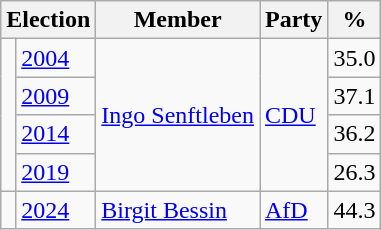<table class=wikitable>
<tr>
<th colspan=2>Election</th>
<th>Member</th>
<th>Party</th>
<th>%</th>
</tr>
<tr>
<td rowspan=4 bgcolor=></td>
<td><a href='#'>2004</a></td>
<td rowspan=4><a href='#'>Ingo Senftleben</a></td>
<td rowspan=4><a href='#'>CDU</a></td>
<td align=right>35.0</td>
</tr>
<tr>
<td><a href='#'>2009</a></td>
<td align=right>37.1</td>
</tr>
<tr>
<td><a href='#'>2014</a></td>
<td align=right>36.2</td>
</tr>
<tr>
<td><a href='#'>2019</a></td>
<td align=right>26.3</td>
</tr>
<tr>
<td bgcolor=></td>
<td><a href='#'>2024</a></td>
<td><a href='#'>Birgit Bessin</a></td>
<td><a href='#'>AfD</a></td>
<td align=right>44.3</td>
</tr>
</table>
